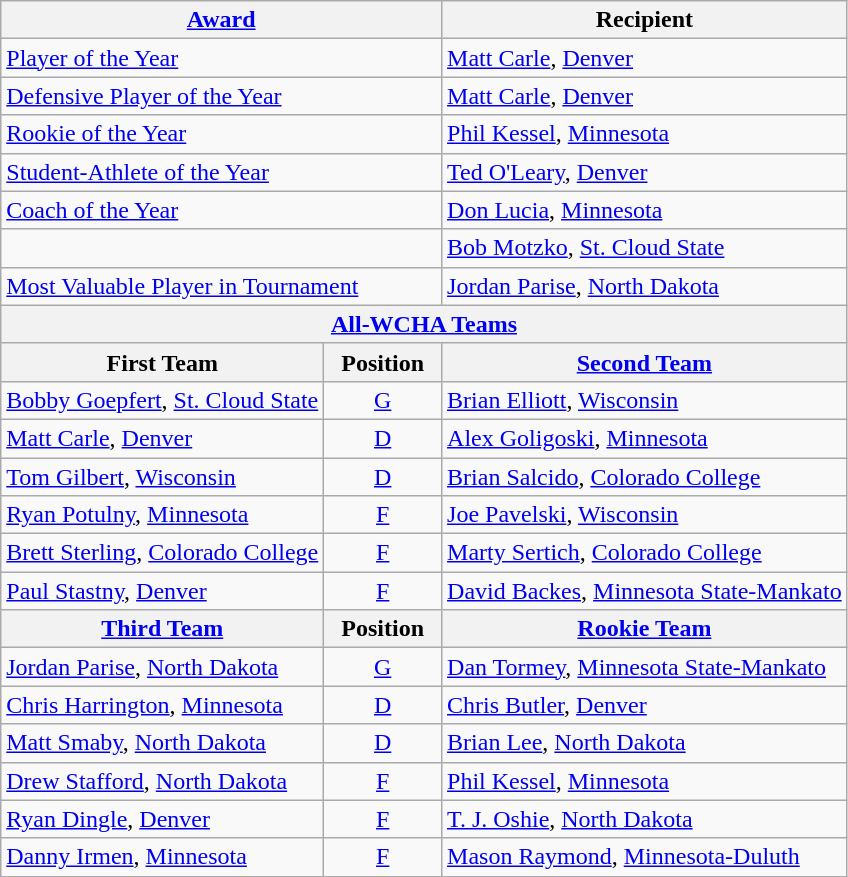<table class="wikitable">
<tr>
<th colspan=2><a href='#'>Award</a></th>
<th>Recipient</th>
</tr>
<tr>
<td colspan=2><a href='#'>Player of the Year</a></td>
<td><a href='#'>Matt Carle</a>, <a href='#'>Denver</a></td>
</tr>
<tr>
<td colspan=2><a href='#'>Defensive Player of the Year</a></td>
<td><a href='#'>Matt Carle</a>, <a href='#'>Denver</a></td>
</tr>
<tr>
<td colspan=2><a href='#'>Rookie of the Year</a></td>
<td><a href='#'>Phil Kessel</a>, <a href='#'>Minnesota</a></td>
</tr>
<tr>
<td colspan=2><a href='#'>Student-Athlete of the Year</a></td>
<td><a href='#'>Ted O'Leary</a>, <a href='#'>Denver</a></td>
</tr>
<tr>
<td colspan=2><a href='#'>Coach of the Year</a></td>
<td><a href='#'>Don Lucia</a>, <a href='#'>Minnesota</a></td>
</tr>
<tr>
<td colspan=2></td>
<td><a href='#'>Bob Motzko</a>, <a href='#'>St. Cloud State</a></td>
</tr>
<tr>
<td colspan=2><a href='#'>Most Valuable Player in Tournament</a></td>
<td><a href='#'>Jordan Parise</a>, <a href='#'>North Dakota</a></td>
</tr>
<tr>
<th colspan=3><a href='#'>All-WCHA Teams</a></th>
</tr>
<tr>
<th>First Team</th>
<th>  Position  </th>
<th><a href='#'>Second Team</a></th>
</tr>
<tr>
<td><a href='#'>Bobby Goepfert</a>, <a href='#'>St. Cloud State</a></td>
<td align=center><a href='#'>G</a></td>
<td><a href='#'>Brian Elliott</a>, <a href='#'>Wisconsin</a></td>
</tr>
<tr>
<td><a href='#'>Matt Carle</a>, <a href='#'>Denver</a></td>
<td align=center><a href='#'>D</a></td>
<td><a href='#'>Alex Goligoski</a>, <a href='#'>Minnesota</a></td>
</tr>
<tr>
<td><a href='#'>Tom Gilbert</a>, <a href='#'>Wisconsin</a></td>
<td align=center><a href='#'>D</a></td>
<td><a href='#'>Brian Salcido</a>, <a href='#'>Colorado College</a></td>
</tr>
<tr>
<td><a href='#'>Ryan Potulny</a>, <a href='#'>Minnesota</a></td>
<td align=center><a href='#'>F</a></td>
<td><a href='#'>Joe Pavelski</a>, <a href='#'>Wisconsin</a></td>
</tr>
<tr>
<td><a href='#'>Brett Sterling</a>, <a href='#'>Colorado College</a></td>
<td align=center><a href='#'>F</a></td>
<td><a href='#'>Marty Sertich</a>, <a href='#'>Colorado College</a></td>
</tr>
<tr>
<td><a href='#'>Paul Stastny</a>, <a href='#'>Denver</a></td>
<td align=center><a href='#'>F</a></td>
<td><a href='#'>David Backes</a>, <a href='#'>Minnesota State-Mankato</a></td>
</tr>
<tr>
<th><a href='#'>Third Team</a></th>
<th>  Position  </th>
<th><a href='#'>Rookie Team</a></th>
</tr>
<tr>
<td><a href='#'>Jordan Parise</a>, <a href='#'>North Dakota</a></td>
<td align=center><a href='#'>G</a></td>
<td><a href='#'>Dan Tormey</a>, <a href='#'>Minnesota State-Mankato</a></td>
</tr>
<tr>
<td><a href='#'>Chris Harrington</a>, <a href='#'>Minnesota</a></td>
<td align=center><a href='#'>D</a></td>
<td><a href='#'>Chris Butler</a>, <a href='#'>Denver</a></td>
</tr>
<tr>
<td><a href='#'>Matt Smaby</a>, <a href='#'>North Dakota</a></td>
<td align=center><a href='#'>D</a></td>
<td><a href='#'>Brian Lee</a>, <a href='#'>North Dakota</a></td>
</tr>
<tr>
<td><a href='#'>Drew Stafford</a>, <a href='#'>North Dakota</a></td>
<td align=center><a href='#'>F</a></td>
<td><a href='#'>Phil Kessel</a>, <a href='#'>Minnesota</a></td>
</tr>
<tr>
<td><a href='#'>Ryan Dingle</a>, <a href='#'>Denver</a></td>
<td align=center><a href='#'>F</a></td>
<td><a href='#'>T. J. Oshie</a>, <a href='#'>North Dakota</a></td>
</tr>
<tr>
<td><a href='#'>Danny Irmen</a>, <a href='#'>Minnesota</a></td>
<td align=center><a href='#'>F</a></td>
<td><a href='#'>Mason Raymond</a>, <a href='#'>Minnesota-Duluth</a></td>
</tr>
</table>
